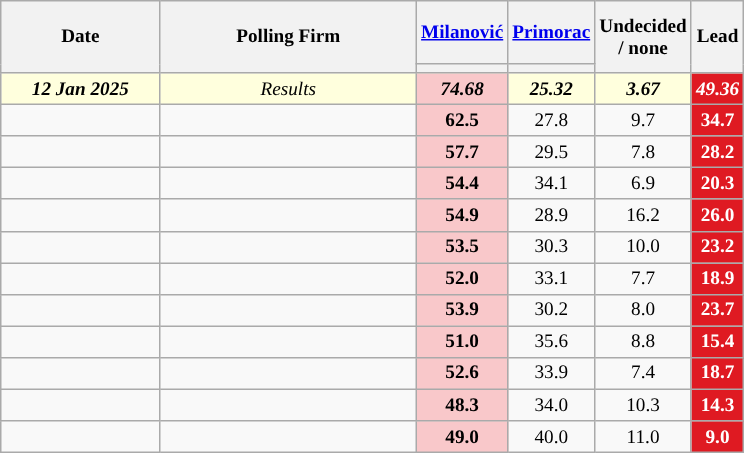<table class="wikitable" style="text-align:center; font-size:80%">
<tr style="height:42px;">
<th style="width:100px;" rowspan="2">Date</th>
<th style="width:165px;" rowspan="2">Polling Firm</th>
<th><a href='#'>Milanović</a></th>
<th><a href='#'>Primorac</a></th>
<th style="width:40px;" rowspan="2">Undecided / none</th>
<th style="width:20px;" rowspan="2">Lead</th>
</tr>
<tr>
<th style="background:"></th>
<th style="background:"></th>
</tr>
<tr style="background:#ffd;">
<td><strong><em>12 Jan 2025</em></strong></td>
<td><em>Results</em></td>
<td style="background:#F9C8CA"><strong><em>74.68</em></strong></td>
<td><strong><em>25.32</em></strong></td>
<td><strong><em>3.67</em></strong></td>
<td style="background:#DF1A22; color:white;"><strong><em>49.36</em></strong></td>
</tr>
<tr>
<td></td>
<td></td>
<td style="background:#F9C8CA"><strong>62.5</strong></td>
<td>27.8</td>
<td>9.7</td>
<td style="background:#DF1A22; color:white;"><strong>34.7</strong></td>
</tr>
<tr>
<td></td>
<td></td>
<td style="background:#F9C8CA"><strong>57.7</strong></td>
<td>29.5</td>
<td>7.8</td>
<td style="background:#DF1A22; color:white;"><strong>28.2</strong></td>
</tr>
<tr>
<td></td>
<td></td>
<td style="background:#F9C8CA"><strong>54.4</strong></td>
<td>34.1</td>
<td>6.9</td>
<td style="background:#DF1A22; color:white;"><strong>20.3</strong></td>
</tr>
<tr>
<td></td>
<td></td>
<td style="background:#F9C8CA"><strong>54.9</strong></td>
<td>28.9</td>
<td>16.2</td>
<td style="background:#DF1A22; color:white;"><strong>26.0</strong></td>
</tr>
<tr>
<td></td>
<td></td>
<td style="background:#F9C8CA"><strong>53.5</strong></td>
<td>30.3</td>
<td>10.0</td>
<td style="background:#DF1A22; color:white;"><strong>23.2</strong></td>
</tr>
<tr>
<td></td>
<td></td>
<td style="background:#F9C8CA"><strong>52.0</strong></td>
<td>33.1</td>
<td>7.7</td>
<td style="background:#DF1A22; color:white;"><strong>18.9</strong></td>
</tr>
<tr>
<td></td>
<td></td>
<td style="background:#F9C8CA"><strong>53.9</strong></td>
<td>30.2</td>
<td>8.0</td>
<td style="background:#DF1A22; color:white;"><strong>23.7</strong></td>
</tr>
<tr>
<td></td>
<td></td>
<td style="background:#F9C8CA"><strong>51.0</strong></td>
<td>35.6</td>
<td>8.8</td>
<td style="background:#DF1A22; color:white;"><strong>15.4</strong></td>
</tr>
<tr>
<td></td>
<td></td>
<td style="background:#F9C8CA"><strong>52.6</strong></td>
<td>33.9</td>
<td>7.4</td>
<td style="background:#DF1A22; color:white;"><strong>18.7</strong></td>
</tr>
<tr>
<td></td>
<td></td>
<td style="background:#F9C8CA"><strong>48.3</strong></td>
<td>34.0</td>
<td>10.3</td>
<td style="background:#DF1A22; color:white;"><strong>14.3</strong></td>
</tr>
<tr>
<td></td>
<td></td>
<td style="background:#F9C8CA"><strong>49.0</strong></td>
<td>40.0</td>
<td>11.0</td>
<td style="background:#DF1A22; color:white;"><strong>9.0</strong></td>
</tr>
</table>
